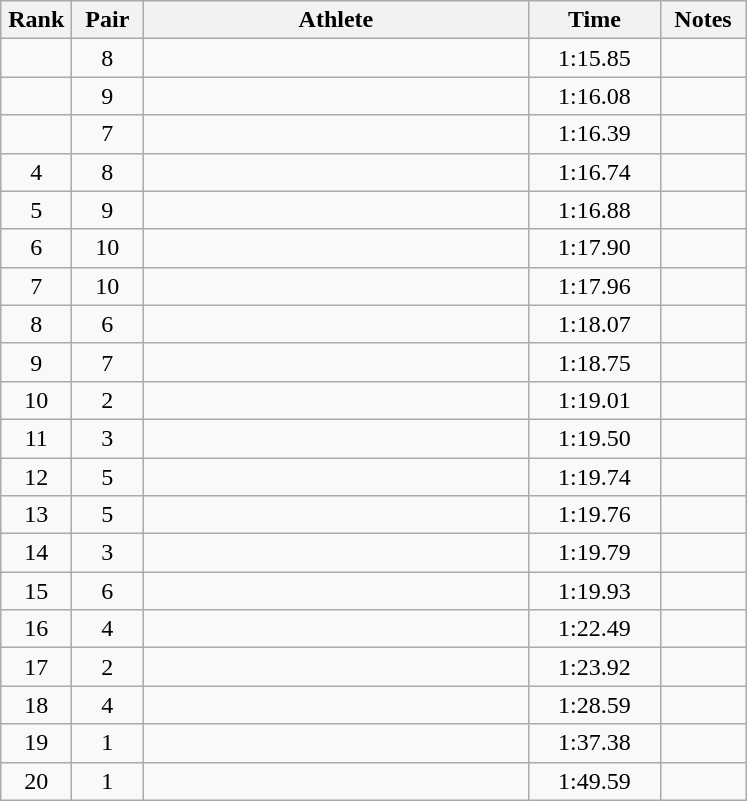<table class=wikitable style="text-align:center">
<tr>
<th width=40>Rank</th>
<th width=40>Pair</th>
<th width=250>Athlete</th>
<th width=80>Time</th>
<th width=50>Notes</th>
</tr>
<tr>
<td></td>
<td>8</td>
<td align=left></td>
<td>1:15.85</td>
<td></td>
</tr>
<tr>
<td></td>
<td>9</td>
<td align=left></td>
<td>1:16.08</td>
<td></td>
</tr>
<tr>
<td></td>
<td>7</td>
<td align=left></td>
<td>1:16.39</td>
<td></td>
</tr>
<tr>
<td>4</td>
<td>8</td>
<td align=left></td>
<td>1:16.74</td>
<td></td>
</tr>
<tr>
<td>5</td>
<td>9</td>
<td align=left></td>
<td>1:16.88</td>
<td></td>
</tr>
<tr>
<td>6</td>
<td>10</td>
<td align=left></td>
<td>1:17.90</td>
<td></td>
</tr>
<tr>
<td>7</td>
<td>10</td>
<td align=left></td>
<td>1:17.96</td>
<td></td>
</tr>
<tr>
<td>8</td>
<td>6</td>
<td align=left></td>
<td>1:18.07</td>
<td></td>
</tr>
<tr>
<td>9</td>
<td>7</td>
<td align=left></td>
<td>1:18.75</td>
<td></td>
</tr>
<tr>
<td>10</td>
<td>2</td>
<td align=left></td>
<td>1:19.01</td>
<td></td>
</tr>
<tr>
<td>11</td>
<td>3</td>
<td align=left></td>
<td>1:19.50</td>
<td></td>
</tr>
<tr>
<td>12</td>
<td>5</td>
<td align=left></td>
<td>1:19.74</td>
<td></td>
</tr>
<tr>
<td>13</td>
<td>5</td>
<td align=left></td>
<td>1:19.76</td>
<td></td>
</tr>
<tr>
<td>14</td>
<td>3</td>
<td align=left></td>
<td>1:19.79</td>
<td></td>
</tr>
<tr>
<td>15</td>
<td>6</td>
<td align=left></td>
<td>1:19.93</td>
<td></td>
</tr>
<tr>
<td>16</td>
<td>4</td>
<td align=left></td>
<td>1:22.49</td>
<td></td>
</tr>
<tr>
<td>17</td>
<td>2</td>
<td align=left></td>
<td>1:23.92</td>
<td></td>
</tr>
<tr>
<td>18</td>
<td>4</td>
<td align=left></td>
<td>1:28.59</td>
<td></td>
</tr>
<tr>
<td>19</td>
<td>1</td>
<td align=left></td>
<td>1:37.38</td>
<td></td>
</tr>
<tr>
<td>20</td>
<td>1</td>
<td align=left></td>
<td>1:49.59</td>
<td></td>
</tr>
</table>
